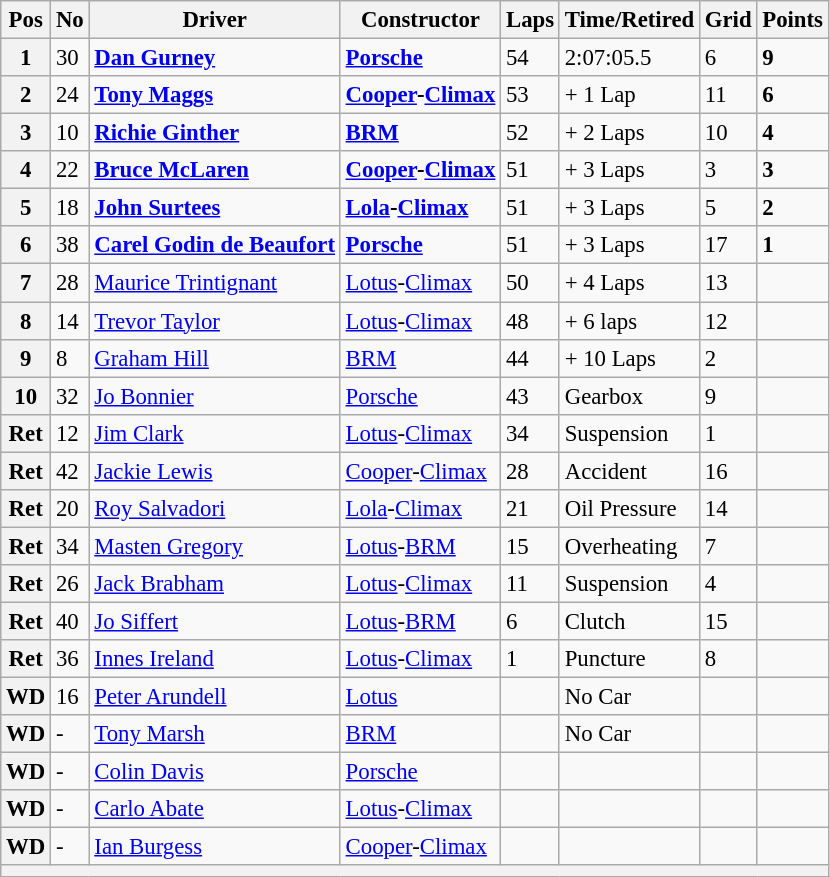<table class="wikitable" style="font-size: 95%;">
<tr>
<th>Pos</th>
<th>No</th>
<th>Driver</th>
<th>Constructor</th>
<th>Laps</th>
<th>Time/Retired</th>
<th>Grid</th>
<th>Points</th>
</tr>
<tr>
<th>1</th>
<td>30</td>
<td> <strong><a href='#'>Dan Gurney</a></strong></td>
<td><strong><a href='#'>Porsche</a></strong></td>
<td>54</td>
<td>2:07:05.5</td>
<td>6</td>
<td><strong>9</strong></td>
</tr>
<tr>
<th>2</th>
<td>24</td>
<td> <strong><a href='#'>Tony Maggs</a></strong></td>
<td><strong><a href='#'>Cooper</a>-<a href='#'>Climax</a></strong></td>
<td>53</td>
<td>+ 1 Lap</td>
<td>11</td>
<td><strong>6</strong></td>
</tr>
<tr>
<th>3</th>
<td>10</td>
<td> <strong><a href='#'>Richie Ginther</a></strong></td>
<td><strong><a href='#'>BRM</a></strong></td>
<td>52</td>
<td>+ 2 Laps</td>
<td>10</td>
<td><strong>4</strong></td>
</tr>
<tr>
<th>4</th>
<td>22</td>
<td> <strong><a href='#'>Bruce McLaren</a></strong></td>
<td><strong><a href='#'>Cooper</a>-<a href='#'>Climax</a></strong></td>
<td>51</td>
<td>+ 3 Laps</td>
<td>3</td>
<td><strong>3</strong></td>
</tr>
<tr>
<th>5</th>
<td>18</td>
<td> <strong><a href='#'>John Surtees</a></strong></td>
<td><strong><a href='#'>Lola</a>-<a href='#'>Climax</a></strong></td>
<td>51</td>
<td>+ 3 Laps</td>
<td>5</td>
<td><strong>2</strong></td>
</tr>
<tr>
<th>6</th>
<td>38</td>
<td> <strong><a href='#'>Carel Godin de Beaufort</a></strong></td>
<td><strong><a href='#'>Porsche</a></strong></td>
<td>51</td>
<td>+ 3 Laps</td>
<td>17</td>
<td><strong>1</strong></td>
</tr>
<tr>
<th>7</th>
<td>28</td>
<td> <a href='#'>Maurice Trintignant</a></td>
<td><a href='#'>Lotus</a>-<a href='#'>Climax</a></td>
<td>50</td>
<td>+ 4 Laps</td>
<td>13</td>
<td> </td>
</tr>
<tr>
<th>8</th>
<td>14</td>
<td> <a href='#'>Trevor Taylor</a></td>
<td><a href='#'>Lotus</a>-<a href='#'>Climax</a></td>
<td>48</td>
<td>+ 6 laps</td>
<td>12</td>
<td> </td>
</tr>
<tr>
<th>9</th>
<td>8</td>
<td> <a href='#'>Graham Hill</a></td>
<td><a href='#'>BRM</a></td>
<td>44</td>
<td>+ 10 Laps</td>
<td>2</td>
<td> </td>
</tr>
<tr>
<th>10</th>
<td>32</td>
<td> <a href='#'>Jo Bonnier</a></td>
<td><a href='#'>Porsche</a></td>
<td>43</td>
<td>Gearbox</td>
<td>9</td>
<td> </td>
</tr>
<tr>
<th>Ret</th>
<td>12</td>
<td> <a href='#'>Jim Clark</a></td>
<td><a href='#'>Lotus</a>-<a href='#'>Climax</a></td>
<td>34</td>
<td>Suspension</td>
<td>1</td>
<td> </td>
</tr>
<tr>
<th>Ret</th>
<td>42</td>
<td> <a href='#'>Jackie Lewis</a></td>
<td><a href='#'>Cooper</a>-<a href='#'>Climax</a></td>
<td>28</td>
<td>Accident</td>
<td>16</td>
<td> </td>
</tr>
<tr>
<th>Ret</th>
<td>20</td>
<td> <a href='#'>Roy Salvadori</a></td>
<td><a href='#'>Lola</a>-<a href='#'>Climax</a></td>
<td>21</td>
<td>Oil Pressure</td>
<td>14</td>
<td> </td>
</tr>
<tr>
<th>Ret</th>
<td>34</td>
<td> <a href='#'>Masten Gregory</a></td>
<td><a href='#'>Lotus</a>-<a href='#'>BRM</a></td>
<td>15</td>
<td>Overheating</td>
<td>7</td>
<td> </td>
</tr>
<tr>
<th>Ret</th>
<td>26</td>
<td> <a href='#'>Jack Brabham</a></td>
<td><a href='#'>Lotus</a>-<a href='#'>Climax</a></td>
<td>11</td>
<td>Suspension</td>
<td>4</td>
<td> </td>
</tr>
<tr>
<th>Ret</th>
<td>40</td>
<td> <a href='#'>Jo Siffert</a></td>
<td><a href='#'>Lotus</a>-<a href='#'>BRM</a></td>
<td>6</td>
<td>Clutch</td>
<td>15</td>
<td> </td>
</tr>
<tr>
<th>Ret</th>
<td>36</td>
<td> <a href='#'>Innes Ireland</a></td>
<td><a href='#'>Lotus</a>-<a href='#'>Climax</a></td>
<td>1</td>
<td>Puncture</td>
<td>8</td>
<td> </td>
</tr>
<tr>
<th>WD</th>
<td>16</td>
<td> <a href='#'>Peter Arundell</a></td>
<td><a href='#'>Lotus</a></td>
<td></td>
<td>No Car</td>
<td></td>
<td></td>
</tr>
<tr>
<th>WD</th>
<td>-</td>
<td> <a href='#'>Tony Marsh</a></td>
<td><a href='#'>BRM</a></td>
<td></td>
<td>No Car</td>
<td></td>
<td></td>
</tr>
<tr>
<th>WD</th>
<td>-</td>
<td> <a href='#'>Colin Davis</a></td>
<td><a href='#'>Porsche</a></td>
<td></td>
<td></td>
<td></td>
<td></td>
</tr>
<tr>
<th>WD</th>
<td>-</td>
<td> <a href='#'>Carlo Abate</a></td>
<td><a href='#'>Lotus</a>-<a href='#'>Climax</a></td>
<td></td>
<td></td>
<td></td>
<td></td>
</tr>
<tr>
<th>WD</th>
<td>-</td>
<td> <a href='#'>Ian Burgess</a></td>
<td><a href='#'>Cooper</a>-<a href='#'>Climax</a></td>
<td></td>
<td></td>
<td></td>
<td></td>
</tr>
<tr>
<th colspan="8"></th>
</tr>
</table>
